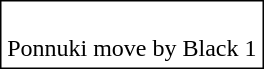<table align="right" style="border:1px solid black;padding: 1px;text-align: center">
<tr>
<td><br>Ponnuki move by Black 1</td>
</tr>
</table>
